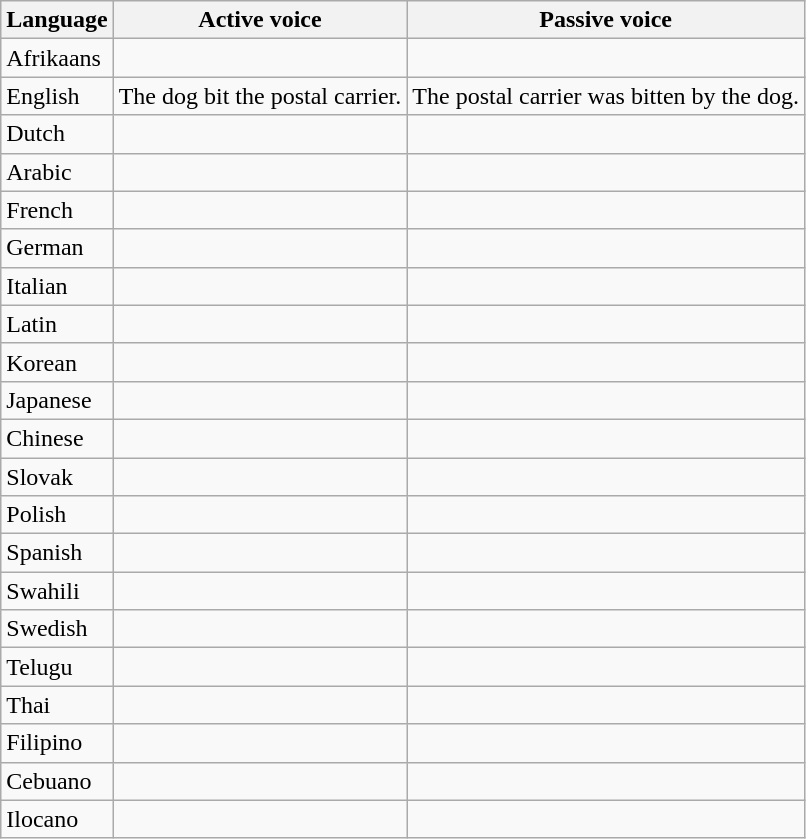<table class="wikitable sortable">
<tr>
<th>Language</th>
<th>Active voice</th>
<th>Passive voice</th>
</tr>
<tr>
<td>Afrikaans</td>
<td></td>
<td></td>
</tr>
<tr>
<td>English</td>
<td>The dog bit the postal carrier.</td>
<td>The postal carrier was bitten by the dog.</td>
</tr>
<tr>
<td>Dutch</td>
<td></td>
<td></td>
</tr>
<tr>
<td>Arabic</td>
<td></td>
<td></td>
</tr>
<tr>
<td>French</td>
<td></td>
<td></td>
</tr>
<tr>
<td>German</td>
<td></td>
<td></td>
</tr>
<tr>
<td>Italian</td>
<td></td>
<td></td>
</tr>
<tr>
<td>Latin</td>
<td></td>
<td></td>
</tr>
<tr>
<td>Korean</td>
<td></td>
<td></td>
</tr>
<tr>
<td>Japanese</td>
<td></td>
<td></td>
</tr>
<tr>
<td>Chinese</td>
<td></td>
<td></td>
</tr>
<tr>
<td>Slovak</td>
<td></td>
<td></td>
</tr>
<tr>
<td>Polish</td>
<td></td>
<td></td>
</tr>
<tr>
<td>Spanish</td>
<td></td>
<td></td>
</tr>
<tr>
<td>Swahili</td>
<td></td>
<td></td>
</tr>
<tr>
<td>Swedish</td>
<td></td>
<td></td>
</tr>
<tr>
<td>Telugu</td>
<td></td>
<td></td>
</tr>
<tr>
<td>Thai</td>
<td></td>
<td></td>
</tr>
<tr>
<td>Filipino</td>
<td></td>
<td></td>
</tr>
<tr>
<td>Cebuano</td>
<td></td>
<td></td>
</tr>
<tr>
<td>Ilocano</td>
<td></td>
<td></td>
</tr>
</table>
